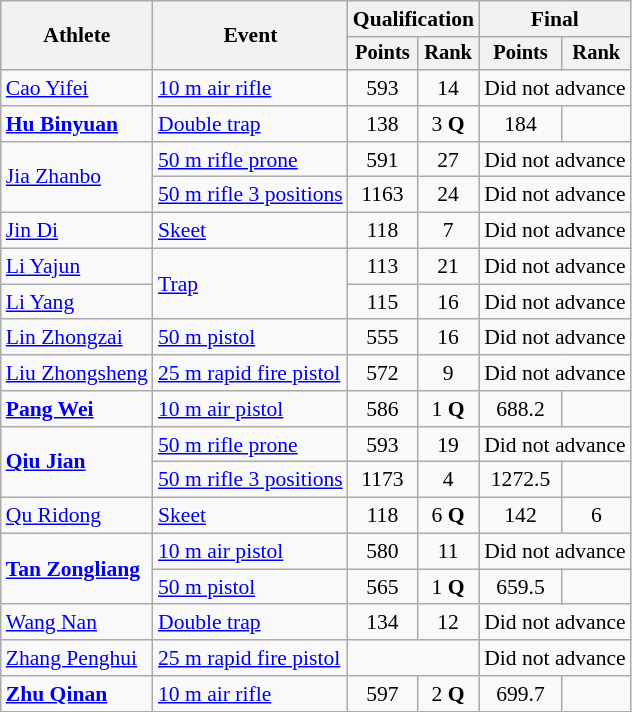<table class="wikitable" style="font-size:90%">
<tr>
<th rowspan="2">Athlete</th>
<th rowspan="2">Event</th>
<th colspan=2>Qualification</th>
<th colspan=2>Final</th>
</tr>
<tr style="font-size:95%">
<th>Points</th>
<th>Rank</th>
<th>Points</th>
<th>Rank</th>
</tr>
<tr align=center>
<td align=left><a href='#'>Cao Yifei</a></td>
<td align=left><a href='#'>10 m air rifle</a></td>
<td>593</td>
<td>14</td>
<td colspan=2>Did not advance</td>
</tr>
<tr align=center>
<td align=left><strong><a href='#'>Hu Binyuan</a></strong></td>
<td align=left><a href='#'>Double trap</a></td>
<td>138</td>
<td>3 <strong>Q</strong></td>
<td>184</td>
<td></td>
</tr>
<tr align=center>
<td align=left rowspan=2><a href='#'>Jia Zhanbo</a></td>
<td align=left><a href='#'>50 m rifle prone</a></td>
<td>591</td>
<td>27</td>
<td colspan=2>Did not advance</td>
</tr>
<tr align=center>
<td align=left><a href='#'>50 m rifle 3 positions</a></td>
<td>1163</td>
<td>24</td>
<td colspan=2>Did not advance</td>
</tr>
<tr align=center>
<td align=left><a href='#'>Jin Di</a></td>
<td align=left><a href='#'>Skeet</a></td>
<td>118</td>
<td>7</td>
<td colspan=2>Did not advance</td>
</tr>
<tr align=center>
<td align=left><a href='#'>Li Yajun</a></td>
<td align=left rowspan=2><a href='#'>Trap</a></td>
<td>113</td>
<td>21</td>
<td colspan=2>Did not advance</td>
</tr>
<tr align=center>
<td align=left><a href='#'>Li Yang</a></td>
<td>115</td>
<td>16</td>
<td colspan=2>Did not advance</td>
</tr>
<tr align=center>
<td align=left><a href='#'>Lin Zhongzai</a></td>
<td align=left><a href='#'>50 m pistol</a></td>
<td>555</td>
<td>16</td>
<td colspan=2>Did not advance</td>
</tr>
<tr align=center>
<td align=left><a href='#'>Liu Zhongsheng</a></td>
<td align=left><a href='#'>25 m rapid fire pistol</a></td>
<td>572</td>
<td>9</td>
<td colspan=2>Did not advance</td>
</tr>
<tr align=center>
<td align=left><strong><a href='#'>Pang Wei</a></strong></td>
<td align=left><a href='#'>10 m air pistol</a></td>
<td>586</td>
<td>1 <strong>Q</strong></td>
<td>688.2</td>
<td></td>
</tr>
<tr align=center>
<td align=left rowspan=2><strong><a href='#'>Qiu Jian</a></strong></td>
<td align=left><a href='#'>50 m rifle prone</a></td>
<td>593</td>
<td>19</td>
<td colspan=2>Did not advance</td>
</tr>
<tr align=center>
<td align=left><a href='#'>50 m rifle 3 positions</a></td>
<td>1173</td>
<td>4</td>
<td>1272.5</td>
<td></td>
</tr>
<tr align=center>
<td align=left><a href='#'>Qu Ridong</a></td>
<td align=left><a href='#'>Skeet</a></td>
<td>118</td>
<td>6 <strong>Q</strong></td>
<td>142</td>
<td>6</td>
</tr>
<tr align=center>
<td align=left rowspan=2><strong><a href='#'>Tan Zongliang</a></strong></td>
<td align=left><a href='#'>10 m air pistol</a></td>
<td>580</td>
<td>11</td>
<td colspan=2>Did not advance</td>
</tr>
<tr align=center>
<td align=left><a href='#'>50 m pistol</a></td>
<td>565</td>
<td>1 <strong>Q</strong></td>
<td>659.5</td>
<td></td>
</tr>
<tr align=center>
<td align=left><a href='#'>Wang Nan</a></td>
<td align=left><a href='#'>Double trap</a></td>
<td>134</td>
<td>12</td>
<td colspan=2>Did not advance</td>
</tr>
<tr align=center>
<td align=left><a href='#'>Zhang Penghui</a></td>
<td align=left><a href='#'>25 m rapid fire pistol</a></td>
<td colspan=2></td>
<td colspan=2>Did not advance</td>
</tr>
<tr align=center>
<td align=left><strong><a href='#'>Zhu Qinan</a></strong></td>
<td align=left><a href='#'>10 m air rifle</a></td>
<td>597</td>
<td>2 <strong>Q</strong></td>
<td>699.7</td>
<td></td>
</tr>
</table>
